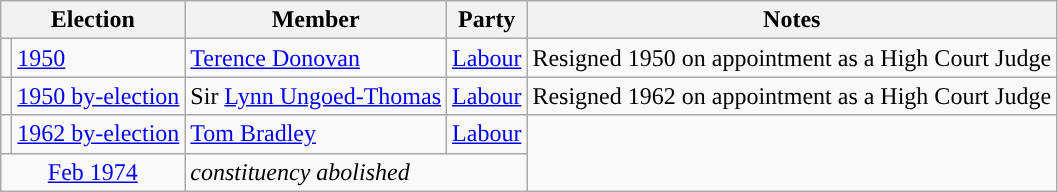<table class="wikitable">
<tr>
<th colspan="2">Election</th>
<th>Member</th>
<th>Party</th>
<th>Notes</th>
</tr>
<tr>
<td style="color:inherit;background-color: "></td>
<td><a href='#'>1950</a></td>
<td><a href='#'>Terence Donovan</a></td>
<td><a href='#'>Labour</a></td>
<td>Resigned 1950 on appointment as a High Court Judge</td>
</tr>
<tr>
<td style="color:inherit;background-color: "></td>
<td><a href='#'>1950 by-election</a></td>
<td>Sir <a href='#'>Lynn Ungoed-Thomas</a></td>
<td><a href='#'>Labour</a></td>
<td>Resigned 1962 on appointment as a High Court Judge</td>
</tr>
<tr>
<td style="color:inherit;background-color: "></td>
<td><a href='#'>1962 by-election</a></td>
<td><a href='#'>Tom Bradley</a></td>
<td><a href='#'>Labour</a></td>
</tr>
<tr>
<td colspan="2" align="center"><a href='#'>Feb 1974</a></td>
<td colspan="2"><em>constituency abolished</em></td>
</tr>
</table>
